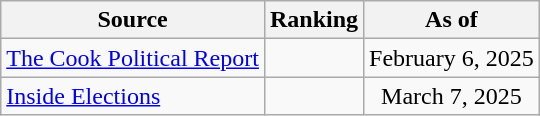<table class="wikitable" style="text-align:center">
<tr>
<th>Source</th>
<th>Ranking</th>
<th>As of</th>
</tr>
<tr>
<td align=left><a href='#'>The Cook Political Report</a></td>
<td></td>
<td>February 6, 2025</td>
</tr>
<tr>
<td align=left><a href='#'>Inside Elections</a></td>
<td></td>
<td>March 7, 2025</td>
</tr>
</table>
